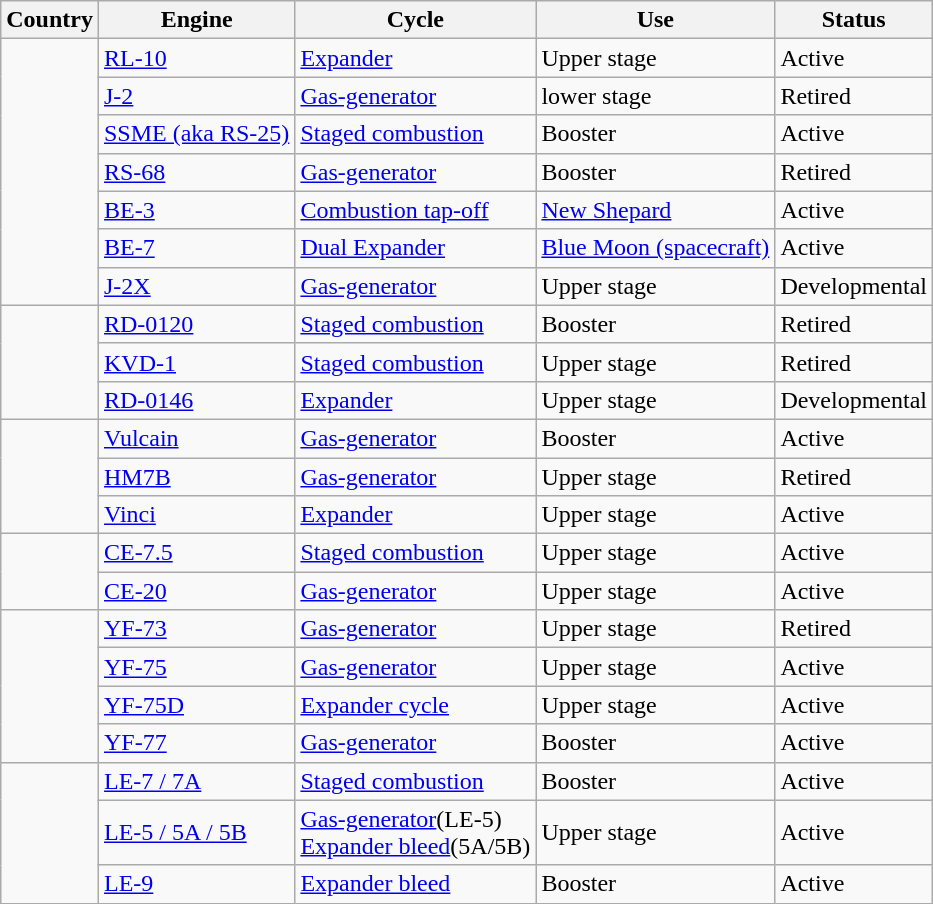<table class="wikitable">
<tr>
<th>Country</th>
<th>Engine</th>
<th>Cycle</th>
<th>Use</th>
<th>Status</th>
</tr>
<tr>
<td rowspan="7"></td>
<td><a href='#'>RL-10</a></td>
<td><a href='#'>Expander</a></td>
<td>Upper stage</td>
<td>Active</td>
</tr>
<tr>
<td><a href='#'>J-2</a></td>
<td><a href='#'>Gas-generator</a></td>
<td>lower stage</td>
<td>Retired</td>
</tr>
<tr>
<td><a href='#'>SSME (aka RS-25)</a></td>
<td><a href='#'>Staged combustion</a></td>
<td>Booster</td>
<td>Active</td>
</tr>
<tr>
<td><a href='#'>RS-68</a></td>
<td><a href='#'>Gas-generator</a></td>
<td>Booster</td>
<td>Retired</td>
</tr>
<tr>
<td><a href='#'>BE-3</a></td>
<td><a href='#'>Combustion tap-off</a></td>
<td><a href='#'>New Shepard</a></td>
<td>Active</td>
</tr>
<tr>
<td><a href='#'>BE-7</a></td>
<td><a href='#'>Dual Expander</a></td>
<td><a href='#'>Blue Moon (spacecraft)</a></td>
<td>Active</td>
</tr>
<tr>
<td><a href='#'>J-2X</a></td>
<td><a href='#'>Gas-generator</a></td>
<td>Upper stage</td>
<td>Developmental</td>
</tr>
<tr>
<td rowspan="3"></td>
<td><a href='#'>RD-0120</a></td>
<td><a href='#'>Staged combustion</a></td>
<td>Booster</td>
<td>Retired</td>
</tr>
<tr>
<td><a href='#'>KVD-1</a></td>
<td><a href='#'>Staged combustion</a></td>
<td>Upper stage</td>
<td>Retired</td>
</tr>
<tr>
<td><a href='#'>RD-0146</a></td>
<td><a href='#'>Expander</a></td>
<td>Upper stage</td>
<td>Developmental</td>
</tr>
<tr>
<td rowspan="3"></td>
<td><a href='#'>Vulcain</a></td>
<td><a href='#'>Gas-generator</a></td>
<td>Booster</td>
<td>Active</td>
</tr>
<tr>
<td><a href='#'>HM7B</a></td>
<td><a href='#'>Gas-generator</a></td>
<td>Upper stage</td>
<td>Retired</td>
</tr>
<tr>
<td><a href='#'>Vinci</a></td>
<td><a href='#'>Expander</a></td>
<td>Upper stage</td>
<td>Active</td>
</tr>
<tr>
<td rowspan="2"></td>
<td><a href='#'>CE-7.5</a></td>
<td><a href='#'>Staged combustion</a></td>
<td>Upper stage</td>
<td>Active</td>
</tr>
<tr>
<td><a href='#'>CE-20</a></td>
<td><a href='#'>Gas-generator</a></td>
<td>Upper stage</td>
<td>Active</td>
</tr>
<tr>
<td rowspan="4"></td>
<td><a href='#'>YF-73</a></td>
<td><a href='#'>Gas-generator</a></td>
<td>Upper stage</td>
<td>Retired</td>
</tr>
<tr>
<td><a href='#'>YF-75</a></td>
<td><a href='#'>Gas-generator</a></td>
<td>Upper stage</td>
<td>Active</td>
</tr>
<tr>
<td><a href='#'>YF-75D</a></td>
<td><a href='#'>Expander cycle</a></td>
<td>Upper stage</td>
<td>Active</td>
</tr>
<tr>
<td><a href='#'>YF-77</a></td>
<td><a href='#'>Gas-generator</a></td>
<td>Booster</td>
<td>Active</td>
</tr>
<tr>
<td rowspan="3"></td>
<td><a href='#'>LE-7 / 7A</a></td>
<td><a href='#'>Staged combustion</a></td>
<td>Booster</td>
<td>Active</td>
</tr>
<tr>
<td><a href='#'>LE-5 / 5A / 5B</a></td>
<td><a href='#'>Gas-generator</a>(LE-5)<br><a href='#'>Expander bleed</a>(5A/5B)</td>
<td>Upper stage</td>
<td>Active</td>
</tr>
<tr>
<td><a href='#'>LE-9</a></td>
<td><a href='#'>Expander bleed</a></td>
<td>Booster</td>
<td>Active</td>
</tr>
</table>
